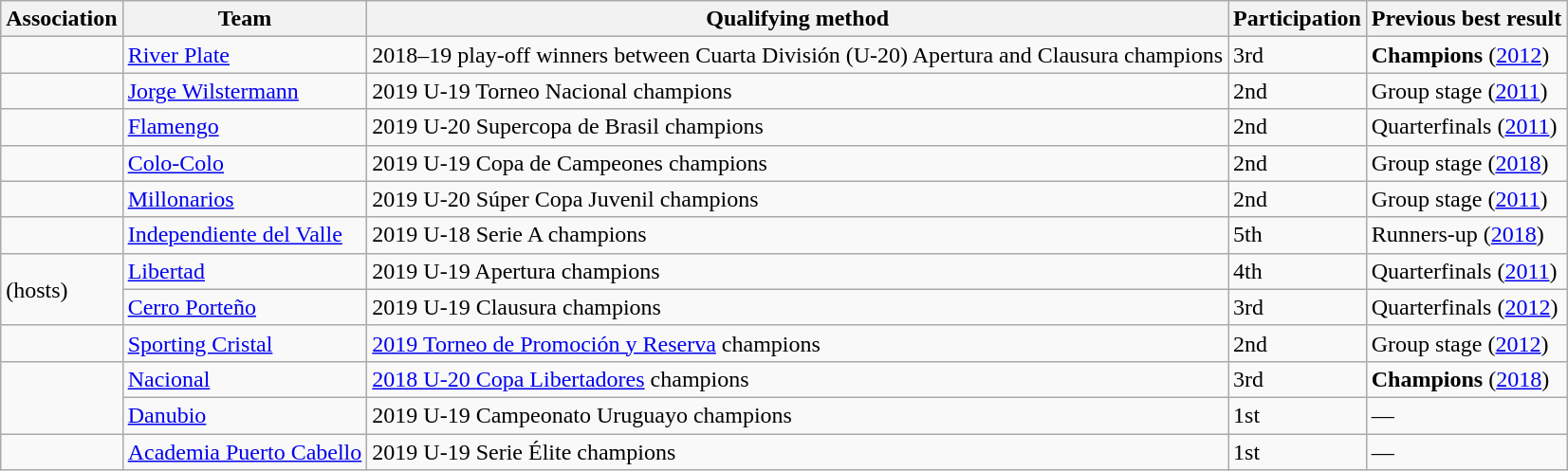<table class="wikitable sortable">
<tr>
<th>Association</th>
<th>Team</th>
<th>Qualifying method</th>
<th data-sort-type="number">Participation</th>
<th>Previous best result</th>
</tr>
<tr>
<td></td>
<td><a href='#'>River Plate</a></td>
<td>2018–19 play-off winners between Cuarta División (U-20) Apertura and Clausura champions</td>
<td>3rd</td>
<td data-sort-value="1"><strong>Champions</strong> (<a href='#'>2012</a>)</td>
</tr>
<tr>
<td></td>
<td><a href='#'>Jorge Wilstermann</a></td>
<td>2019 U-19 Torneo Nacional champions</td>
<td>2nd</td>
<td data-sort-value="6">Group stage (<a href='#'>2011</a>)</td>
</tr>
<tr>
<td></td>
<td><a href='#'>Flamengo</a></td>
<td>2019 U-20 Supercopa de Brasil champions</td>
<td>2nd</td>
<td data-sort-value="5">Quarterfinals (<a href='#'>2011</a>)</td>
</tr>
<tr>
<td></td>
<td><a href='#'>Colo-Colo</a></td>
<td>2019 U-19 Copa de Campeones champions</td>
<td>2nd</td>
<td data-sort-value="6">Group stage (<a href='#'>2018</a>)</td>
</tr>
<tr>
<td></td>
<td><a href='#'>Millonarios</a></td>
<td>2019 U-20 Súper Copa Juvenil champions</td>
<td>2nd</td>
<td data-sort-value="6">Group stage (<a href='#'>2011</a>)</td>
</tr>
<tr>
<td></td>
<td><a href='#'>Independiente del Valle</a></td>
<td>2019 U-18 Serie A champions</td>
<td>5th</td>
<td data-sort-value="2">Runners-up (<a href='#'>2018</a>)</td>
</tr>
<tr>
<td rowspan=2> (hosts)</td>
<td><a href='#'>Libertad</a></td>
<td>2019 U-19 Apertura champions</td>
<td>4th</td>
<td data-sort-value="5">Quarterfinals (<a href='#'>2011</a>)</td>
</tr>
<tr>
<td><a href='#'>Cerro Porteño</a></td>
<td>2019 U-19 Clausura champions</td>
<td>3rd</td>
<td data-sort-value="5">Quarterfinals (<a href='#'>2012</a>)</td>
</tr>
<tr>
<td></td>
<td><a href='#'>Sporting Cristal</a></td>
<td><a href='#'>2019 Torneo de Promoción y Reserva</a> champions</td>
<td>2nd</td>
<td data-sort-value="6">Group stage (<a href='#'>2012</a>)</td>
</tr>
<tr>
<td rowspan=2></td>
<td><a href='#'>Nacional</a></td>
<td><a href='#'>2018 U-20 Copa Libertadores</a> champions</td>
<td>3rd</td>
<td data-sort-value="1"><strong>Champions</strong> (<a href='#'>2018</a>)</td>
</tr>
<tr>
<td><a href='#'>Danubio</a></td>
<td>2019 U-19 Campeonato Uruguayo champions</td>
<td>1st</td>
<td>—</td>
</tr>
<tr>
<td></td>
<td><a href='#'>Academia Puerto Cabello</a></td>
<td>2019 U-19 Serie Élite champions</td>
<td>1st</td>
<td>—</td>
</tr>
</table>
